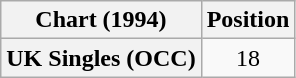<table class="wikitable plainrowheaders" style="text-align:center">
<tr>
<th>Chart (1994)</th>
<th>Position</th>
</tr>
<tr>
<th scope="row">UK Singles (OCC)</th>
<td>18</td>
</tr>
</table>
